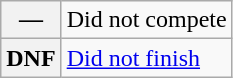<table class="wikitable">
<tr>
<th scope="row">—</th>
<td>Did not compete</td>
</tr>
<tr>
<th scope="row">DNF</th>
<td><a href='#'>Did not finish</a></td>
</tr>
</table>
